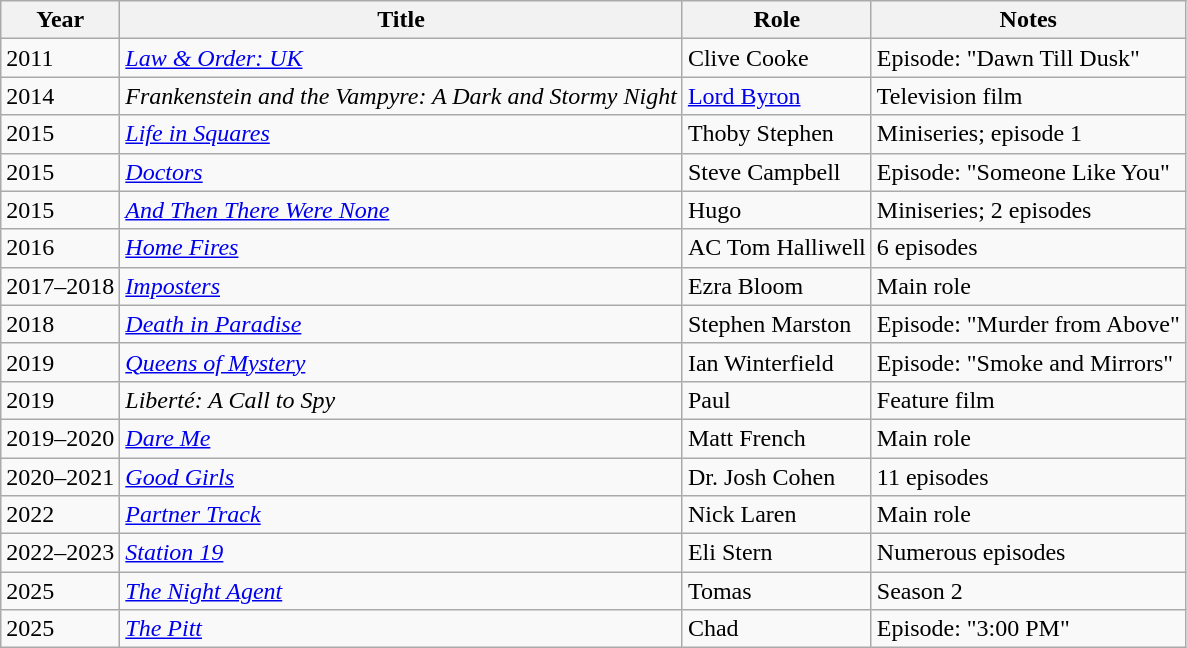<table class="wikitable sortable">
<tr>
<th>Year</th>
<th>Title</th>
<th>Role</th>
<th class="unsortable">Notes</th>
</tr>
<tr>
<td>2011</td>
<td><em><a href='#'>Law & Order: UK</a></em></td>
<td>Clive Cooke</td>
<td>Episode: "Dawn Till Dusk"</td>
</tr>
<tr>
<td>2014</td>
<td><em>Frankenstein and the Vampyre: A Dark and Stormy Night</em></td>
<td><a href='#'>Lord Byron</a></td>
<td>Television film</td>
</tr>
<tr>
<td>2015</td>
<td><em><a href='#'>Life in Squares</a></em></td>
<td>Thoby Stephen</td>
<td>Miniseries; episode 1</td>
</tr>
<tr>
<td>2015</td>
<td><em><a href='#'>Doctors</a></em></td>
<td>Steve Campbell</td>
<td>Episode: "Someone Like You"</td>
</tr>
<tr>
<td>2015</td>
<td><em><a href='#'>And Then There Were None</a></em></td>
<td>Hugo</td>
<td>Miniseries; 2 episodes</td>
</tr>
<tr>
<td>2016</td>
<td><em><a href='#'>Home Fires</a></em></td>
<td>AC Tom Halliwell</td>
<td>6 episodes</td>
</tr>
<tr>
<td>2017–2018</td>
<td><em><a href='#'>Imposters</a></em></td>
<td>Ezra Bloom</td>
<td>Main role</td>
</tr>
<tr>
<td>2018</td>
<td><em><a href='#'>Death in Paradise</a></em></td>
<td>Stephen Marston</td>
<td>Episode: "Murder from Above"</td>
</tr>
<tr>
<td>2019</td>
<td><em><a href='#'>Queens of Mystery</a></em></td>
<td>Ian Winterfield</td>
<td>Episode: "Smoke and Mirrors"</td>
</tr>
<tr>
<td>2019</td>
<td><em>Liberté: A Call to Spy</em></td>
<td>Paul</td>
<td>Feature film</td>
</tr>
<tr>
<td>2019–2020</td>
<td><em><a href='#'>Dare Me</a></em></td>
<td>Matt French</td>
<td>Main role</td>
</tr>
<tr>
<td>2020–2021</td>
<td><em><a href='#'>Good Girls</a></em></td>
<td>Dr. Josh Cohen</td>
<td>11 episodes</td>
</tr>
<tr>
<td>2022</td>
<td><em><a href='#'>Partner Track</a></em></td>
<td>Nick Laren</td>
<td>Main role</td>
</tr>
<tr>
<td>2022–2023</td>
<td><em><a href='#'>Station 19</a></em></td>
<td>Eli Stern</td>
<td>Numerous episodes</td>
</tr>
<tr>
<td>2025</td>
<td><em><a href='#'>The Night Agent</a></em></td>
<td>Tomas</td>
<td>Season 2</td>
</tr>
<tr>
<td>2025</td>
<td><em><a href='#'>The Pitt</a></em></td>
<td>Chad</td>
<td>Episode: "3:00 PM"</td>
</tr>
</table>
